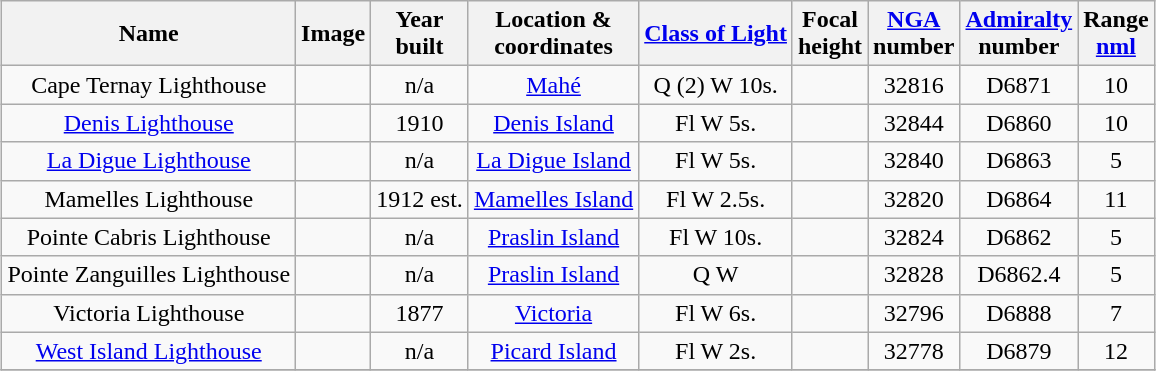<table class="wikitable sortable" style="margin:auto;text-align:center">
<tr>
<th>Name</th>
<th>Image</th>
<th>Year<br>built</th>
<th>Location &<br> coordinates</th>
<th><a href='#'>Class of Light</a></th>
<th>Focal<br>height</th>
<th><a href='#'>NGA</a><br>number</th>
<th><a href='#'>Admiralty</a><br>number</th>
<th>Range<br><a href='#'>nml</a></th>
</tr>
<tr>
<td>Cape Ternay Lighthouse</td>
<td></td>
<td>n/a</td>
<td><a href='#'>Mahé</a> <br> </td>
<td>Q (2) W 10s.</td>
<td></td>
<td>32816</td>
<td>D6871</td>
<td>10</td>
</tr>
<tr>
<td><a href='#'>Denis Lighthouse</a></td>
<td></td>
<td>1910</td>
<td><a href='#'>Denis Island</a><br></td>
<td>Fl W 5s.</td>
<td></td>
<td>32844</td>
<td>D6860</td>
<td>10</td>
</tr>
<tr>
<td><a href='#'>La Digue Lighthouse</a></td>
<td></td>
<td>n/a</td>
<td><a href='#'>La Digue Island</a><br>  </td>
<td>Fl W 5s.</td>
<td></td>
<td>32840</td>
<td>D6863</td>
<td>5</td>
</tr>
<tr>
<td>Mamelles Lighthouse</td>
<td></td>
<td>1912 est.</td>
<td><a href='#'>Mamelles Island</a><br> </td>
<td>Fl W 2.5s.</td>
<td></td>
<td>32820</td>
<td>D6864</td>
<td>11</td>
</tr>
<tr>
<td>Pointe Cabris Lighthouse</td>
<td></td>
<td>n/a</td>
<td><a href='#'>Praslin Island</a><br></td>
<td>Fl W 10s.</td>
<td></td>
<td>32824</td>
<td>D6862</td>
<td>5</td>
</tr>
<tr>
<td>Pointe Zanguilles Lighthouse</td>
<td></td>
<td>n/a</td>
<td><a href='#'>Praslin Island</a><br></td>
<td>Q W</td>
<td></td>
<td>32828</td>
<td>D6862.4</td>
<td>5</td>
</tr>
<tr>
<td>Victoria Lighthouse</td>
<td></td>
<td>1877</td>
<td><a href='#'>Victoria</a><br> </td>
<td>Fl W 6s.</td>
<td></td>
<td>32796</td>
<td>D6888</td>
<td>7</td>
</tr>
<tr>
<td><a href='#'>West Island Lighthouse</a></td>
<td></td>
<td>n/a</td>
<td><a href='#'>Picard Island</a><br> </td>
<td>Fl W 2s.</td>
<td></td>
<td>32778</td>
<td>D6879</td>
<td>12</td>
</tr>
<tr>
</tr>
</table>
